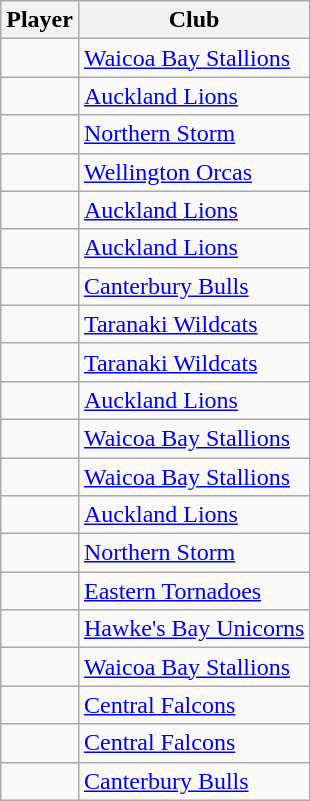<table class="wikitable sortable" style="text-align:left">
<tr>
<th>Player</th>
<th>Club</th>
</tr>
<tr>
<td></td>
<td> <a href='#'>Waicoa Bay Stallions</a></td>
</tr>
<tr>
<td></td>
<td> <a href='#'>Auckland Lions</a></td>
</tr>
<tr>
<td></td>
<td> <a href='#'>Northern Storm</a></td>
</tr>
<tr>
<td></td>
<td> <a href='#'>Wellington Orcas</a></td>
</tr>
<tr>
<td></td>
<td> <a href='#'>Auckland Lions</a></td>
</tr>
<tr>
<td></td>
<td> <a href='#'>Auckland Lions</a></td>
</tr>
<tr>
<td></td>
<td> <a href='#'>Canterbury Bulls</a></td>
</tr>
<tr>
<td></td>
<td> <a href='#'>Taranaki Wildcats</a></td>
</tr>
<tr>
<td></td>
<td> <a href='#'>Taranaki Wildcats</a></td>
</tr>
<tr>
<td></td>
<td> <a href='#'>Auckland Lions</a></td>
</tr>
<tr>
<td></td>
<td> <a href='#'>Waicoa Bay Stallions</a></td>
</tr>
<tr>
<td></td>
<td> <a href='#'>Waicoa Bay Stallions</a></td>
</tr>
<tr>
<td></td>
<td> <a href='#'>Auckland Lions</a></td>
</tr>
<tr>
<td></td>
<td> <a href='#'>Northern Storm</a></td>
</tr>
<tr>
<td></td>
<td> <a href='#'>Eastern Tornadoes</a></td>
</tr>
<tr>
<td></td>
<td> <a href='#'>Hawke's Bay Unicorns</a></td>
</tr>
<tr>
<td></td>
<td> <a href='#'>Waicoa Bay Stallions</a></td>
</tr>
<tr>
<td></td>
<td> <a href='#'>Central Falcons</a></td>
</tr>
<tr>
<td></td>
<td> <a href='#'>Central Falcons</a></td>
</tr>
<tr>
<td></td>
<td> <a href='#'>Canterbury Bulls</a></td>
</tr>
</table>
